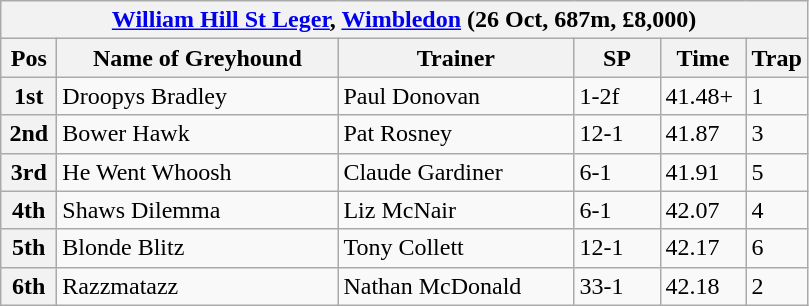<table class="wikitable">
<tr>
<th colspan="6"><a href='#'>William Hill St Leger</a>, <a href='#'>Wimbledon</a> (26 Oct, 687m, £8,000)</th>
</tr>
<tr>
<th width=30>Pos</th>
<th width=180>Name of Greyhound</th>
<th width=150>Trainer</th>
<th width=50>SP</th>
<th width=50>Time</th>
<th width=30>Trap</th>
</tr>
<tr>
<th>1st</th>
<td>Droopys Bradley</td>
<td>Paul Donovan</td>
<td>1-2f</td>
<td>41.48+</td>
<td>1</td>
</tr>
<tr>
<th>2nd</th>
<td>Bower Hawk</td>
<td>Pat Rosney</td>
<td>12-1</td>
<td>41.87</td>
<td>3</td>
</tr>
<tr>
<th>3rd</th>
<td>He Went Whoosh</td>
<td>Claude Gardiner</td>
<td>6-1</td>
<td>41.91</td>
<td>5</td>
</tr>
<tr>
<th>4th</th>
<td>Shaws Dilemma</td>
<td>Liz McNair</td>
<td>6-1</td>
<td>42.07</td>
<td>4</td>
</tr>
<tr>
<th>5th</th>
<td>Blonde Blitz</td>
<td>Tony Collett</td>
<td>12-1</td>
<td>42.17</td>
<td>6</td>
</tr>
<tr>
<th>6th</th>
<td>Razzmatazz</td>
<td>Nathan McDonald</td>
<td>33-1</td>
<td>42.18</td>
<td>2</td>
</tr>
</table>
